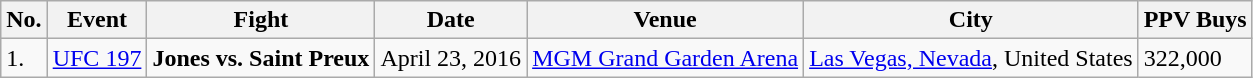<table class="wikitable">
<tr>
<th>No.</th>
<th>Event</th>
<th>Fight</th>
<th>Date</th>
<th>Venue</th>
<th>City</th>
<th>PPV Buys</th>
</tr>
<tr>
<td>1.</td>
<td><a href='#'>UFC 197</a></td>
<td><strong>Jones vs. Saint Preux</strong></td>
<td>April 23, 2016</td>
<td><a href='#'>MGM Grand Garden Arena</a></td>
<td><a href='#'>Las Vegas, Nevada</a>, United States</td>
<td>322,000</td>
</tr>
</table>
